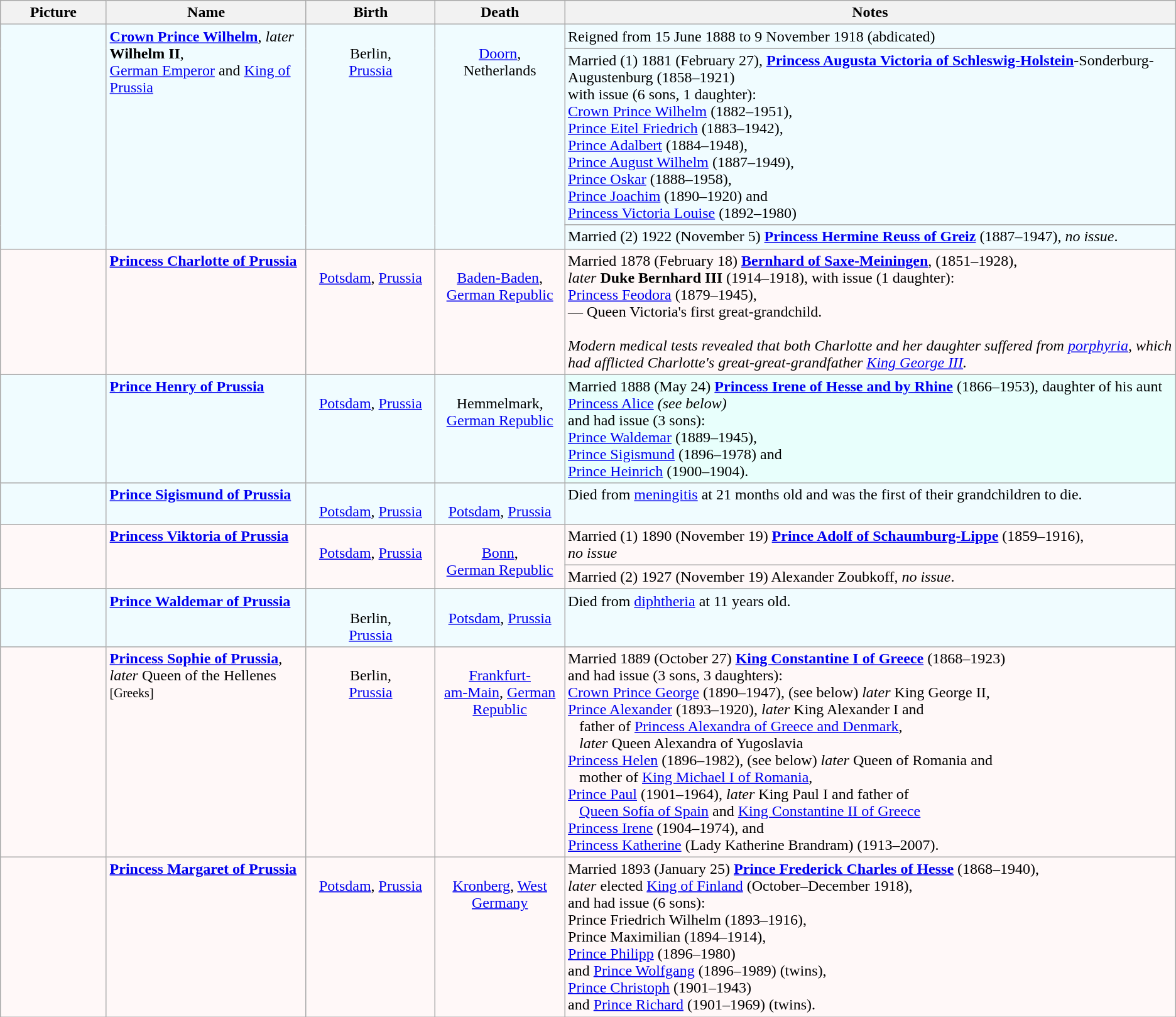<table class="wikitable sortable">
<tr>
<th class="unsortable" width="9%">Picture</th>
<th width="17%">Name</th>
<th width="11%">Birth</th>
<th width="11%">Death</th>
<th width="52%">Notes</th>
</tr>
<tr bgcolor=f0fcff valign="top">
<td align=center rowspan="3"></td>
<td rowspan="3"><strong><a href='#'>Crown Prince Wilhelm</a></strong>, <em>later</em> <strong>Wilhelm II</strong>,<br> <a href='#'>German Emperor</a> and <a href='#'>King of Prussia</a></td>
<td align=center rowspan="3"><br>Berlin,<br> <a href='#'>Prussia</a></td>
<td align=center rowspan="3"><br><a href='#'>Doorn</a>,<br> Netherlands</td>
<td>Reigned from 15 June 1888 to 9 November 1918 (abdicated)</td>
</tr>
<tr bgcolor=f0fcff>
<td>Married (1) 1881 (February 27), <strong><a href='#'>Princess Augusta Victoria of Schleswig-Holstein</a></strong>-Sonderburg-Augustenburg (1858–1921)<br>with issue (6 sons, 1 daughter):<br> <a href='#'>Crown Prince Wilhelm</a> (1882–1951),<br> <a href='#'>Prince Eitel Friedrich</a> (1883–1942),<br> <a href='#'>Prince Adalbert</a> (1884–1948),<br> <a href='#'>Prince August Wilhelm</a> (1887–1949),<br> <a href='#'>Prince Oskar</a> (1888–1958),<br> <a href='#'>Prince Joachim</a> (1890–1920) and <br><a href='#'>Princess Victoria Louise</a> (1892–1980)</td>
</tr>
<tr bgcolor=f0fcff>
<td>Married (2) 1922 (November 5) <strong><a href='#'>Princess Hermine Reuss of Greiz</a></strong> (1887–1947), <em>no issue</em>.</td>
</tr>
<tr bgcolor=fff8f8 valign="top">
<td align=center></td>
<td><strong><a href='#'>Princess Charlotte of Prussia</a></strong></td>
<td align=center><br><a href='#'>Potsdam</a>, <a href='#'>Prussia</a></td>
<td align=center><br><a href='#'>Baden-Baden</a>, <a href='#'>German Republic</a></td>
<td>Married 1878 (February 18) <strong><a href='#'>Bernhard of Saxe-Meiningen</a></strong>, (1851–1928),<br> <em>later</em> <strong>Duke Bernhard III</strong> (1914–1918), with issue (1 daughter):<br> <a href='#'>Princess Feodora</a> (1879–1945),<br>— Queen Victoria's first great-grandchild.<br><br><em>Modern medical tests revealed that both Charlotte and her daughter suffered from <a href='#'>porphyria</a>, which had afflicted Charlotte's great-great-grandfather <a href='#'>King George III</a>.</em></td>
</tr>
<tr bgcolor=f0fcff valign="top">
<td align=center></td>
<td><strong><a href='#'>Prince Henry of Prussia</a></strong></td>
<td align=center><br><a href='#'>Potsdam</a>, <a href='#'>Prussia</a></td>
<td align=center><br>Hemmelmark, <a href='#'>German Republic</a></td>
<td bgcolor=e8fffc>Married 1888 (May 24) <strong><a href='#'>Princess Irene of Hesse and by Rhine</a></strong> (1866–1953), daughter of his aunt <a href='#'>Princess Alice</a> <em>(see below)</em><br> and had issue (3 sons):<br> <a href='#'>Prince Waldemar</a> (1889–1945),<br> <a href='#'>Prince Sigismund</a> (1896–1978) and <br> <a href='#'>Prince Heinrich</a> (1900–1904).</td>
</tr>
<tr bgcolor=f0fcff valign="top">
<td align=center></td>
<td><strong><a href='#'>Prince Sigismund of Prussia</a></strong></td>
<td align=center><br><a href='#'>Potsdam</a>, <a href='#'>Prussia</a></td>
<td align=center><br><a href='#'>Potsdam</a>, <a href='#'>Prussia</a></td>
<td>Died from <a href='#'>meningitis</a> at 21 months old and was the first of their grandchildren to die.</td>
</tr>
<tr bgcolor=fff8f8 valign="top">
<td rowspan="2" align=center></td>
<td rowspan="2"><strong><a href='#'>Princess Viktoria of Prussia</a></strong></td>
<td rowspan="2" align=center><br><a href='#'>Potsdam</a>, <a href='#'>Prussia</a></td>
<td rowspan="2" align=center><br><a href='#'>Bonn</a>,<br> <a href='#'>German Republic</a></td>
<td valign="bottom">Married (1) 1890 (November 19) <strong><a href='#'>Prince Adolf of Schaumburg-Lippe</a></strong> (1859–1916),<br><em>no issue</em></td>
</tr>
<tr bgcolor=fff8f8 valign="top">
<td>Married (2) 1927 (November 19) Alexander Zoubkoff, <em>no issue</em>.</td>
</tr>
<tr bgcolor=f0fcff valign="top">
<td align=center></td>
<td><strong><a href='#'>Prince Waldemar of Prussia</a></strong></td>
<td align=center><br>Berlin,<br><a href='#'>Prussia</a></td>
<td align=center><br><a href='#'>Potsdam</a>, <a href='#'>Prussia</a></td>
<td>Died from <a href='#'>diphtheria</a> at 11 years old.</td>
</tr>
<tr bgcolor=fff8f8 valign="top">
<td align=center></td>
<td><strong><a href='#'>Princess Sophie of Prussia</a></strong>,<br><em>later</em> Queen of the Hellenes <small>[Greeks]</small></td>
<td align=center><br>Berlin,<br> <a href='#'>Prussia</a></td>
<td align=center><br><a href='#'>Frankfurt-<br>am-Main</a>, <a href='#'>German Republic</a></td>
<td>Married 1889 (October 27) <strong><a href='#'>King Constantine I of Greece</a></strong> (1868–1923)<br> and had issue (3 sons, 3 daughters):<br> <a href='#'>Crown Prince George</a> (1890–1947), (see below) <em>later</em> King George II,<br> <a href='#'>Prince Alexander</a> (1893–1920), <em>later</em> King Alexander I and <br>   father of <a href='#'>Princess Alexandra of Greece and Denmark</a>,<br>   <em>later</em> Queen Alexandra of Yugoslavia<br> <a href='#'>Princess Helen</a> (1896–1982), (see below) <em>later</em> Queen of Romania and<br>   mother of <a href='#'>King Michael I of Romania</a>,<br> <a href='#'>Prince Paul</a> (1901–1964), <em>later</em> King Paul I and father of <br>   <a href='#'>Queen Sofía of Spain</a> and <a href='#'>King Constantine II of Greece</a><br> <a href='#'>Princess Irene</a> (1904–1974), and<br> <a href='#'>Princess Katherine</a> (Lady Katherine Brandram) (1913–2007).</td>
</tr>
<tr bgcolor=fff8f8 valign="top">
<td align=center></td>
<td><strong><a href='#'>Princess Margaret of Prussia</a></strong></td>
<td align=center><br><a href='#'>Potsdam</a>, <a href='#'>Prussia</a></td>
<td align=center><br><a href='#'>Kronberg</a>, <a href='#'>West Germany</a></td>
<td>Married 1893 (January 25) <strong><a href='#'>Prince Frederick Charles of Hesse</a></strong> (1868–1940),<br><em>later</em> elected <a href='#'>King of Finland</a> (October–December 1918),<br> and had issue (6 sons):<br>Prince Friedrich Wilhelm (1893–1916),<br> Prince Maximilian (1894–1914),<br> <a href='#'>Prince Philipp</a> (1896–1980)<br> and <a href='#'>Prince Wolfgang</a> (1896–1989) (twins),<br> <a href='#'>Prince Christoph</a> (1901–1943)<br> and <a href='#'>Prince Richard</a> (1901–1969) (twins).</td>
</tr>
</table>
